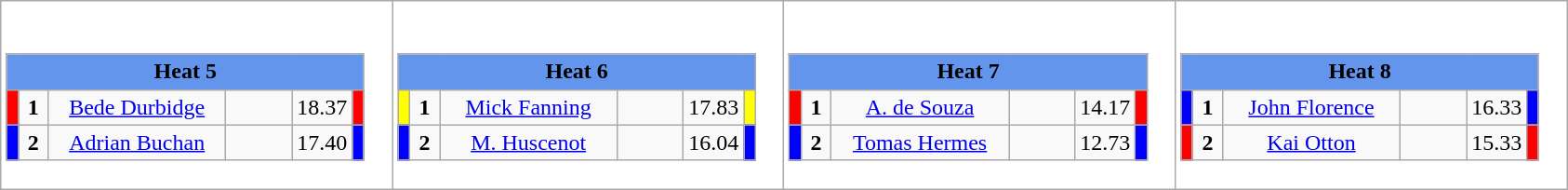<table class="wikitable" style="background:#fff;">
<tr>
<td><div><br><table class="wikitable">
<tr>
<td colspan="6"  style="text-align:center; background:#6495ed;"><strong>Heat 5</strong></td>
</tr>
<tr>
<td style="width:01px; background: #f00;"></td>
<td style="width:14px; text-align:center;"><strong>1</strong></td>
<td style="width:120px; text-align:center;"><a href='#'>Bede Durbidge</a></td>
<td style="width:40px; text-align:center;"></td>
<td style="width:20px; text-align:center;">18.37</td>
<td style="width:01px; background: #f00;"></td>
</tr>
<tr>
<td style="width:01px; background: #00f;"></td>
<td style="width:14px; text-align:center;"><strong>2</strong></td>
<td style="width:120px; text-align:center;"><a href='#'>Adrian Buchan</a></td>
<td style="width:40px; text-align:center;"></td>
<td style="width:20px; text-align:center;">17.40</td>
<td style="width:01px; background: #00f;"></td>
</tr>
</table>
</div></td>
<td><div><br><table class="wikitable">
<tr>
<td colspan="6"  style="text-align:center; background:#6495ed;"><strong>Heat 6</strong></td>
</tr>
<tr>
<td style="width:01px; background: #ff0;"></td>
<td style="width:14px; text-align:center;"><strong>1</strong></td>
<td style="width:120px; text-align:center;"><a href='#'>Mick Fanning</a></td>
<td style="width:40px; text-align:center;"></td>
<td style="width:20px; text-align:center;">17.83</td>
<td style="width:01px; background: #ff0;"></td>
</tr>
<tr>
<td style="width:01px; background: #00f;"></td>
<td style="width:14px; text-align:center;"><strong>2</strong></td>
<td style="width:120px; text-align:center;"><a href='#'>M. Huscenot</a></td>
<td style="width:40px; text-align:center;"></td>
<td style="width:20px; text-align:center;">16.04</td>
<td style="width:01px; background: #00f;"></td>
</tr>
</table>
</div></td>
<td><div><br><table class="wikitable">
<tr>
<td colspan="6"  style="text-align:center; background:#6495ed;"><strong>Heat 7</strong></td>
</tr>
<tr>
<td style="width:01px; background: #f00;"></td>
<td style="width:14px; text-align:center;"><strong>1</strong></td>
<td style="width:120px; text-align:center;"><a href='#'>A. de Souza</a></td>
<td style="width:40px; text-align:center;"></td>
<td style="width:20px; text-align:center;">14.17</td>
<td style="width:01px; background: #f00;"></td>
</tr>
<tr>
<td style="width:01px; background: #00f;"></td>
<td style="width:14px; text-align:center;"><strong>2</strong></td>
<td style="width:120px; text-align:center;"><a href='#'>Tomas Hermes</a></td>
<td style="width:40px; text-align:center;"></td>
<td style="width:20px; text-align:center;">12.73</td>
<td style="width:01px; background: #00f;"></td>
</tr>
</table>
</div></td>
<td><div><br><table class="wikitable">
<tr>
<td colspan="6"  style="text-align:center; background:#6495ed;"><strong>Heat 8</strong></td>
</tr>
<tr>
<td style="width:01px; background: #00f;"></td>
<td style="width:14px; text-align:center;"><strong>1</strong></td>
<td style="width:120px; text-align:center;"><a href='#'>John Florence</a></td>
<td style="width:40px; text-align:center;"></td>
<td style="width:20px; text-align:center;">16.33</td>
<td style="width:01px; background: #00f;"></td>
</tr>
<tr>
<td style="width:01px; background: #f00;"></td>
<td style="width:14px; text-align:center;"><strong>2</strong></td>
<td style="width:120px; text-align:center;"><a href='#'>Kai Otton</a></td>
<td style="width:40px; text-align:center;"></td>
<td style="width:20px; text-align:center;">15.33</td>
<td style="width:01px; background: #f00;"></td>
</tr>
</table>
</div></td>
</tr>
</table>
